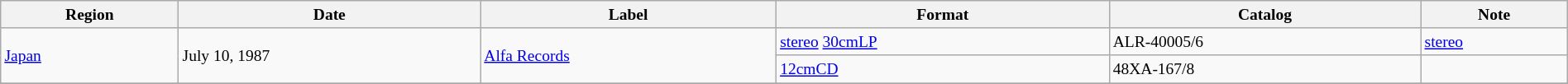<table class="wikitable sortable" style="margin:0 auto; font-size:small; width:100%">
<tr>
<th>Region</th>
<th>Date</th>
<th>Label</th>
<th>Format</th>
<th>Catalog</th>
<th>Note</th>
</tr>
<tr>
<td rowspan="2"><a href='#'>Japan</a></td>
<td rowspan="2">July 10, 1987</td>
<td rowspan="2"><a href='#'>Alfa Records</a></td>
<td><a href='#'>stereo</a> <a href='#'>30cmLP</a></td>
<td>ALR-40005/6</td>
<td><a href='#'>stereo</a></td>
</tr>
<tr>
<td><a href='#'>12cmCD</a></td>
<td>48XA-167/8</td>
<td></td>
</tr>
<tr>
</tr>
</table>
